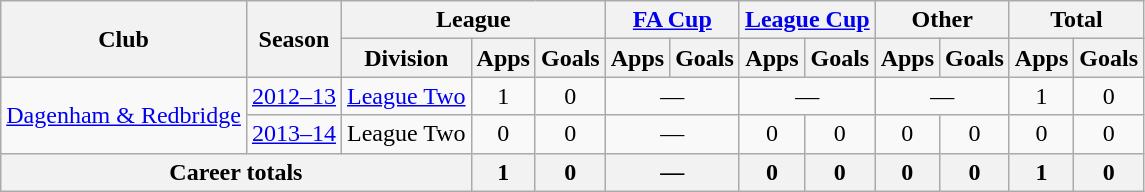<table class="wikitable" style="text-align: center;">
<tr>
<th rowspan="2">Club</th>
<th rowspan="2">Season</th>
<th colspan="3">League</th>
<th colspan="2"><a href='#'>FA Cup</a></th>
<th colspan="2"><a href='#'>League Cup</a></th>
<th colspan="2">Other</th>
<th colspan="2">Total</th>
</tr>
<tr>
<th>Division</th>
<th>Apps</th>
<th>Goals</th>
<th>Apps</th>
<th>Goals</th>
<th>Apps</th>
<th>Goals</th>
<th>Apps</th>
<th>Goals</th>
<th>Apps</th>
<th>Goals</th>
</tr>
<tr>
<td rowspan="2" valign="center"><a href='#'>Dagenham & Redbridge</a></td>
<td><a href='#'>2012–13</a></td>
<td><a href='#'>League Two</a></td>
<td>1</td>
<td>0</td>
<td colspan=2>—</td>
<td colspan=2>—</td>
<td colspan=2>—</td>
<td>1</td>
<td>0</td>
</tr>
<tr>
<td><a href='#'>2013–14</a></td>
<td>League Two</td>
<td>0</td>
<td>0</td>
<td colspan=2>—</td>
<td>0</td>
<td>0</td>
<td>0</td>
<td>0</td>
<td>0</td>
<td>0</td>
</tr>
<tr>
<th colspan="3">Career totals</th>
<th>1</th>
<th>0</th>
<th colspan=2>—</th>
<th>0</th>
<th>0</th>
<th>0</th>
<th>0</th>
<th>1</th>
<th>0</th>
</tr>
</table>
